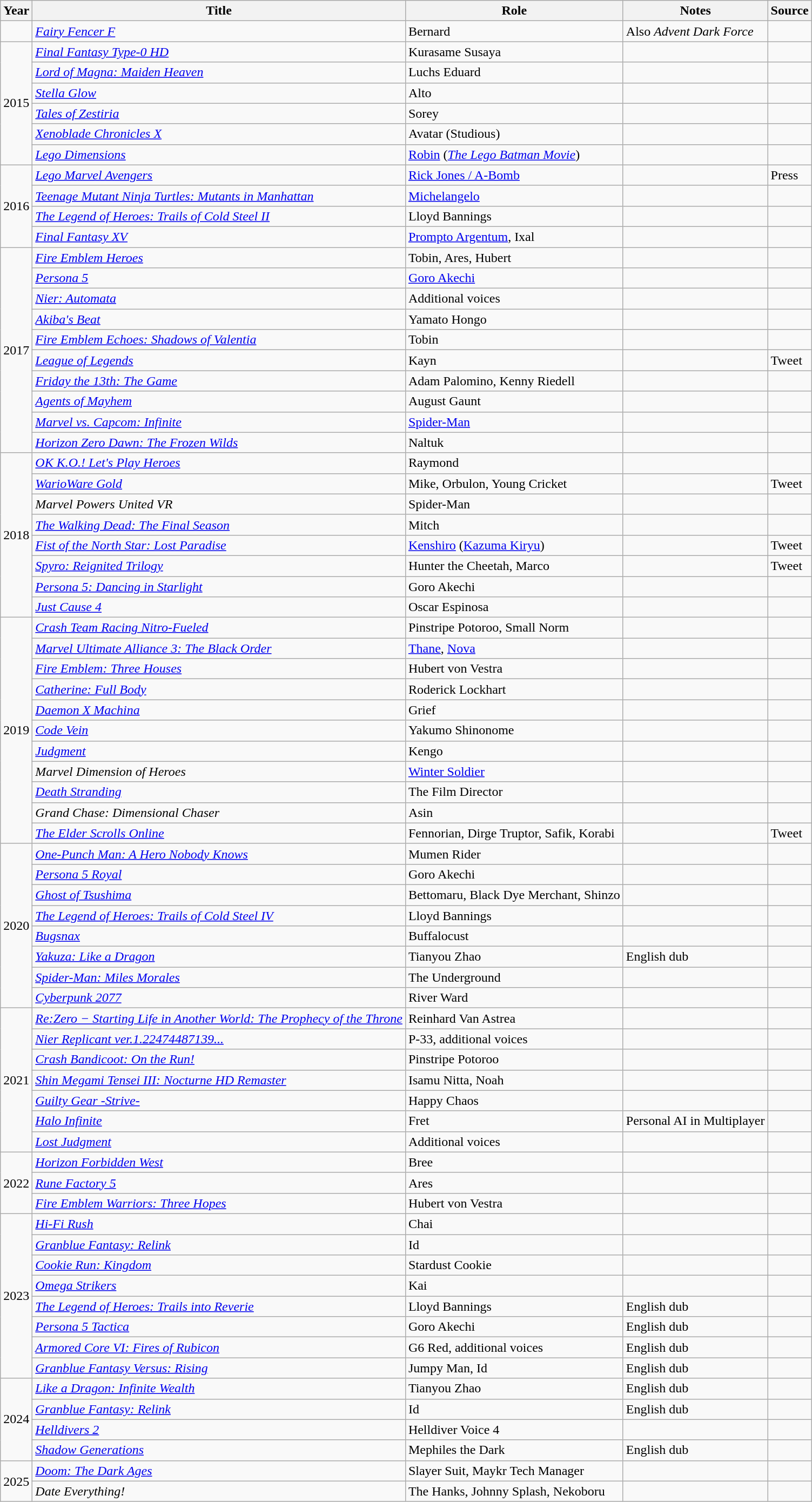<table class="wikitable sortable">
<tr>
<th>Year</th>
<th>Title</th>
<th>Role</th>
<th>Notes</th>
<th>Source</th>
</tr>
<tr>
<td></td>
<td><em><a href='#'>Fairy Fencer F</a></em></td>
<td>Bernard</td>
<td>Also <em>Advent Dark Force</em></td>
<td></td>
</tr>
<tr>
<td rowspan="6">2015</td>
<td><em><a href='#'>Final Fantasy Type-0 HD</a></em></td>
<td>Kurasame Susaya</td>
<td></td>
<td></td>
</tr>
<tr>
<td><em><a href='#'>Lord of Magna: Maiden Heaven</a></em></td>
<td>Luchs Eduard</td>
<td></td>
<td></td>
</tr>
<tr>
<td><em><a href='#'>Stella Glow</a></em></td>
<td>Alto</td>
<td></td>
<td></td>
</tr>
<tr>
<td><em><a href='#'>Tales of Zestiria</a></em></td>
<td>Sorey</td>
<td></td>
<td></td>
</tr>
<tr>
<td><em><a href='#'>Xenoblade Chronicles X</a></em></td>
<td>Avatar (Studious)</td>
<td></td>
<td></td>
</tr>
<tr>
<td><em><a href='#'>Lego Dimensions</a></em></td>
<td><a href='#'>Robin</a> (<em><a href='#'>The Lego Batman Movie</a></em>)</td>
<td></td>
<td></td>
</tr>
<tr>
<td rowspan="4">2016</td>
<td><em><a href='#'>Lego Marvel Avengers</a></em></td>
<td><a href='#'>Rick Jones / A-Bomb</a></td>
<td></td>
<td>Press</td>
</tr>
<tr>
<td><em><a href='#'>Teenage Mutant Ninja Turtles: Mutants in Manhattan</a></em></td>
<td><a href='#'>Michelangelo</a></td>
<td></td>
<td></td>
</tr>
<tr>
<td><em><a href='#'>The Legend of Heroes: Trails of Cold Steel II</a></em></td>
<td>Lloyd Bannings</td>
<td></td>
<td></td>
</tr>
<tr>
<td><em><a href='#'>Final Fantasy XV</a></em></td>
<td><a href='#'>Prompto Argentum</a>, Ixal</td>
<td></td>
<td></td>
</tr>
<tr>
<td rowspan="10">2017</td>
<td><em><a href='#'>Fire Emblem Heroes</a></em></td>
<td>Tobin, Ares, Hubert</td>
<td></td>
<td></td>
</tr>
<tr>
<td><em><a href='#'>Persona 5</a></em></td>
<td><a href='#'>Goro Akechi</a></td>
<td></td>
<td></td>
</tr>
<tr>
<td><em><a href='#'>Nier: Automata</a></em></td>
<td>Additional voices</td>
<td></td>
<td></td>
</tr>
<tr>
<td><em><a href='#'>Akiba's Beat</a></em></td>
<td>Yamato Hongo</td>
<td></td>
<td></td>
</tr>
<tr>
<td><em><a href='#'>Fire Emblem Echoes: Shadows of Valentia</a></em></td>
<td>Tobin</td>
<td></td>
<td></td>
</tr>
<tr>
<td><em><a href='#'>League of Legends</a></em></td>
<td>Kayn</td>
<td></td>
<td>Tweet</td>
</tr>
<tr>
<td><em><a href='#'>Friday the 13th: The Game</a></em></td>
<td>Adam Palomino, Kenny Riedell</td>
<td></td>
<td></td>
</tr>
<tr>
<td><em><a href='#'>Agents of Mayhem</a></em></td>
<td>August Gaunt</td>
<td></td>
<td></td>
</tr>
<tr>
<td><em><a href='#'>Marvel vs. Capcom: Infinite</a></em></td>
<td><a href='#'>Spider-Man</a></td>
<td></td>
<td></td>
</tr>
<tr>
<td><em><a href='#'>Horizon Zero Dawn: The Frozen Wilds</a></em></td>
<td>Naltuk</td>
<td></td>
<td></td>
</tr>
<tr>
<td rowspan="8">2018</td>
<td><em><a href='#'>OK K.O.! Let's Play Heroes</a></em></td>
<td>Raymond</td>
<td></td>
<td></td>
</tr>
<tr>
<td><em><a href='#'>WarioWare Gold</a></em></td>
<td>Mike, Orbulon, Young Cricket</td>
<td></td>
<td>Tweet</td>
</tr>
<tr>
<td><em>Marvel Powers United VR</em></td>
<td>Spider-Man</td>
<td></td>
<td></td>
</tr>
<tr>
<td><em><a href='#'>The Walking Dead: The Final Season</a></em></td>
<td>Mitch</td>
<td></td>
<td></td>
</tr>
<tr>
<td><em><a href='#'>Fist of the North Star: Lost Paradise</a></em></td>
<td><a href='#'>Kenshiro</a> (<a href='#'>Kazuma Kiryu</a>)</td>
<td></td>
<td>Tweet</td>
</tr>
<tr>
<td><em><a href='#'>Spyro: Reignited Trilogy</a></em></td>
<td>Hunter the Cheetah, Marco</td>
<td></td>
<td>Tweet</td>
</tr>
<tr>
<td><em><a href='#'>Persona 5: Dancing in Starlight</a></em></td>
<td>Goro Akechi</td>
<td></td>
<td></td>
</tr>
<tr>
<td><em><a href='#'>Just Cause 4</a></em></td>
<td>Oscar Espinosa</td>
<td></td>
<td></td>
</tr>
<tr>
<td rowspan="11">2019</td>
<td><em><a href='#'>Crash Team Racing Nitro-Fueled</a></em></td>
<td>Pinstripe Potoroo, Small Norm</td>
<td></td>
<td></td>
</tr>
<tr>
<td><em><a href='#'>Marvel Ultimate Alliance 3: The Black Order</a></em></td>
<td><a href='#'>Thane</a>, <a href='#'>Nova</a></td>
<td></td>
<td></td>
</tr>
<tr>
<td><em><a href='#'>Fire Emblem: Three Houses</a></em></td>
<td>Hubert von Vestra</td>
<td></td>
<td></td>
</tr>
<tr>
<td><em><a href='#'>Catherine: Full Body</a></em></td>
<td>Roderick Lockhart</td>
<td></td>
<td></td>
</tr>
<tr>
<td><em><a href='#'>Daemon X Machina</a></em></td>
<td>Grief</td>
<td></td>
<td></td>
</tr>
<tr>
<td><em><a href='#'>Code Vein</a></em></td>
<td>Yakumo Shinonome</td>
<td></td>
<td></td>
</tr>
<tr>
<td><a href='#'><em>Judgment</em></a></td>
<td>Kengo</td>
<td></td>
<td></td>
</tr>
<tr>
<td><em>Marvel Dimension of Heroes</em></td>
<td><a href='#'>Winter Soldier</a></td>
<td></td>
<td></td>
</tr>
<tr>
<td><em><a href='#'>Death Stranding</a></em></td>
<td>The Film Director</td>
<td></td>
<td></td>
</tr>
<tr>
<td><em>Grand Chase: Dimensional Chaser</em></td>
<td>Asin</td>
<td></td>
<td></td>
</tr>
<tr>
<td><em><a href='#'>The Elder Scrolls Online</a></em></td>
<td>Fennorian, Dirge Truptor, Safik, Korabi</td>
<td></td>
<td>Tweet</td>
</tr>
<tr>
<td rowspan="8">2020</td>
<td><em><a href='#'>One-Punch Man: A Hero Nobody Knows</a></em></td>
<td>Mumen Rider</td>
<td></td>
<td></td>
</tr>
<tr>
<td><em><a href='#'>Persona 5 Royal</a></em></td>
<td>Goro Akechi</td>
<td></td>
<td></td>
</tr>
<tr>
<td><em><a href='#'>Ghost of Tsushima</a></em></td>
<td>Bettomaru, Black Dye Merchant, Shinzo</td>
<td></td>
<td></td>
</tr>
<tr>
<td><em><a href='#'>The Legend of Heroes: Trails of Cold Steel IV</a></em></td>
<td>Lloyd Bannings</td>
<td></td>
<td></td>
</tr>
<tr>
<td><em><a href='#'>Bugsnax</a></em></td>
<td>Buffalocust</td>
<td></td>
<td></td>
</tr>
<tr>
<td><em><a href='#'>Yakuza: Like a Dragon</a></em></td>
<td>Tianyou Zhao</td>
<td>English dub</td>
<td></td>
</tr>
<tr>
<td><em><a href='#'>Spider-Man: Miles Morales</a></em></td>
<td>The Underground</td>
<td></td>
<td></td>
</tr>
<tr>
<td><em><a href='#'>Cyberpunk 2077</a></em></td>
<td>River Ward</td>
<td></td>
<td></td>
</tr>
<tr>
<td rowspan="7">2021</td>
<td><em><a href='#'>Re:Zero − Starting Life in Another World: The Prophecy of the Throne</a></em></td>
<td>Reinhard Van Astrea</td>
<td></td>
<td></td>
</tr>
<tr>
<td><em><a href='#'>Nier Replicant ver.1.22474487139...</a></em></td>
<td>P-33, additional voices</td>
<td></td>
<td></td>
</tr>
<tr>
<td><em><a href='#'>Crash Bandicoot: On the Run!</a></em></td>
<td>Pinstripe Potoroo</td>
<td></td>
<td></td>
</tr>
<tr>
<td><em><a href='#'>Shin Megami Tensei III: Nocturne HD Remaster</a></em></td>
<td>Isamu Nitta, Noah</td>
<td></td>
<td></td>
</tr>
<tr>
<td><em><a href='#'>Guilty Gear -Strive-</a></em></td>
<td>Happy Chaos</td>
<td></td>
<td></td>
</tr>
<tr>
<td><em><a href='#'>Halo Infinite</a></em></td>
<td>Fret</td>
<td>Personal AI in Multiplayer</td>
<td></td>
</tr>
<tr>
<td><em><a href='#'>Lost Judgment</a></em></td>
<td>Additional voices</td>
<td></td>
<td></td>
</tr>
<tr>
<td rowspan="3">2022</td>
<td><em><a href='#'>Horizon Forbidden West</a></em></td>
<td>Bree</td>
<td></td>
<td></td>
</tr>
<tr>
<td><em><a href='#'>Rune Factory 5</a></em></td>
<td>Ares</td>
<td></td>
<td></td>
</tr>
<tr>
<td><em><a href='#'>Fire Emblem Warriors: Three Hopes</a></em></td>
<td>Hubert von Vestra</td>
<td></td>
<td></td>
</tr>
<tr>
<td rowspan="8">2023</td>
<td><em><a href='#'>Hi-Fi Rush</a></em></td>
<td>Chai</td>
<td></td>
<td></td>
</tr>
<tr>
<td><em><a href='#'>Granblue Fantasy: Relink</a></em></td>
<td>Id</td>
<td></td>
<td></td>
</tr>
<tr>
<td><em><a href='#'>Cookie Run: Kingdom</a></em></td>
<td>Stardust Cookie</td>
<td></td>
<td></td>
</tr>
<tr>
<td><em><a href='#'>Omega Strikers</a></em></td>
<td>Kai</td>
<td></td>
<td></td>
</tr>
<tr>
<td><em><a href='#'>The Legend of Heroes: Trails into Reverie</a></em></td>
<td>Lloyd Bannings</td>
<td>English dub</td>
<td></td>
</tr>
<tr>
<td><em><a href='#'>Persona 5 Tactica</a></em></td>
<td>Goro Akechi</td>
<td>English dub</td>
<td></td>
</tr>
<tr>
<td><em><a href='#'>Armored Core VI: Fires of Rubicon</a></em></td>
<td>G6 Red, additional voices</td>
<td>English dub</td>
<td></td>
</tr>
<tr>
<td><em><a href='#'>Granblue Fantasy Versus: Rising</a></em></td>
<td>Jumpy Man, Id</td>
<td>English dub</td>
<td></td>
</tr>
<tr>
<td rowspan="4">2024</td>
<td><em><a href='#'>Like a Dragon: Infinite Wealth</a></em></td>
<td>Tianyou Zhao</td>
<td>English dub</td>
<td></td>
</tr>
<tr>
<td><em><a href='#'>Granblue Fantasy: Relink</a></em></td>
<td>Id</td>
<td>English dub</td>
<td></td>
</tr>
<tr>
<td><em><a href='#'>Helldivers 2</a></em></td>
<td>Helldiver Voice 4</td>
<td></td>
<td></td>
</tr>
<tr>
<td><em><a href='#'>Shadow Generations</a></em></td>
<td>Mephiles the Dark</td>
<td>English dub</td>
<td></td>
</tr>
<tr>
<td rowspan="2">2025</td>
<td><em><a href='#'>Doom: The Dark Ages</a></em></td>
<td>Slayer Suit, Maykr Tech Manager</td>
<td></td>
<td></td>
</tr>
<tr>
<td><em>Date Everything!</em></td>
<td>The Hanks, Johnny Splash, Nekoboru</td>
<td></td>
<td></td>
</tr>
</table>
